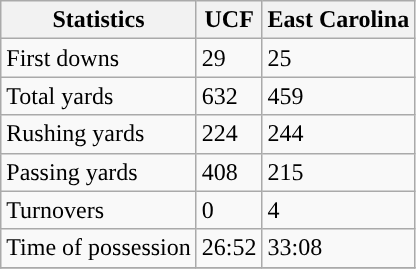<table class="wikitable">
<tr>
<th>Statistics</th>
<th>UCF</th>
<th>East Carolina</th>
</tr>
<tr>
<td>First downs</td>
<td>29</td>
<td>25</td>
</tr>
<tr>
<td>Total yards</td>
<td>632</td>
<td>459</td>
</tr>
<tr>
<td>Rushing yards</td>
<td>224</td>
<td>244</td>
</tr>
<tr>
<td>Passing yards</td>
<td>408</td>
<td>215</td>
</tr>
<tr>
<td>Turnovers</td>
<td>0</td>
<td>4</td>
</tr>
<tr>
<td>Time of possession</td>
<td>26:52</td>
<td>33:08</td>
</tr>
<tr>
</tr>
</table>
